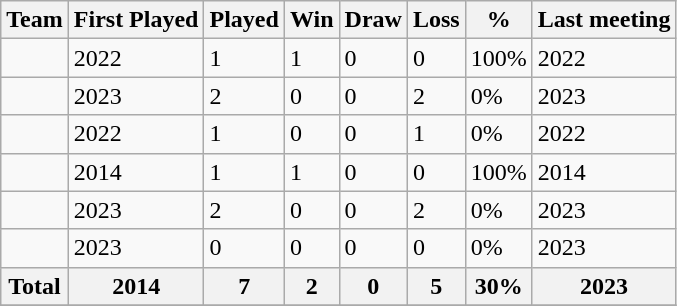<table class="sortable wikitable">
<tr>
<th>Team</th>
<th>First Played</th>
<th>Played</th>
<th>Win</th>
<th>Draw</th>
<th>Loss</th>
<th>%</th>
<th>Last meeting</th>
</tr>
<tr>
<td></td>
<td>2022</td>
<td>1</td>
<td>1</td>
<td>0</td>
<td>0</td>
<td>100%</td>
<td>2022</td>
</tr>
<tr>
<td></td>
<td>2023</td>
<td>2</td>
<td>0</td>
<td>0</td>
<td>2</td>
<td>0%</td>
<td>2023</td>
</tr>
<tr>
<td></td>
<td>2022</td>
<td>1</td>
<td>0</td>
<td>0</td>
<td>1</td>
<td>0%</td>
<td>2022</td>
</tr>
<tr>
<td></td>
<td>2014</td>
<td>1</td>
<td>1</td>
<td>0</td>
<td>0</td>
<td>100%</td>
<td>2014</td>
</tr>
<tr>
<td></td>
<td>2023</td>
<td>2</td>
<td>0</td>
<td>0</td>
<td>2</td>
<td>0%</td>
<td>2023</td>
</tr>
<tr>
<td></td>
<td>2023</td>
<td>0</td>
<td>0</td>
<td>0</td>
<td>0</td>
<td>0%</td>
<td>2023</td>
</tr>
<tr>
<th>Total</th>
<th>2014</th>
<th>7</th>
<th>2</th>
<th>0</th>
<th>5</th>
<th>30%</th>
<th>2023</th>
</tr>
<tr>
</tr>
</table>
